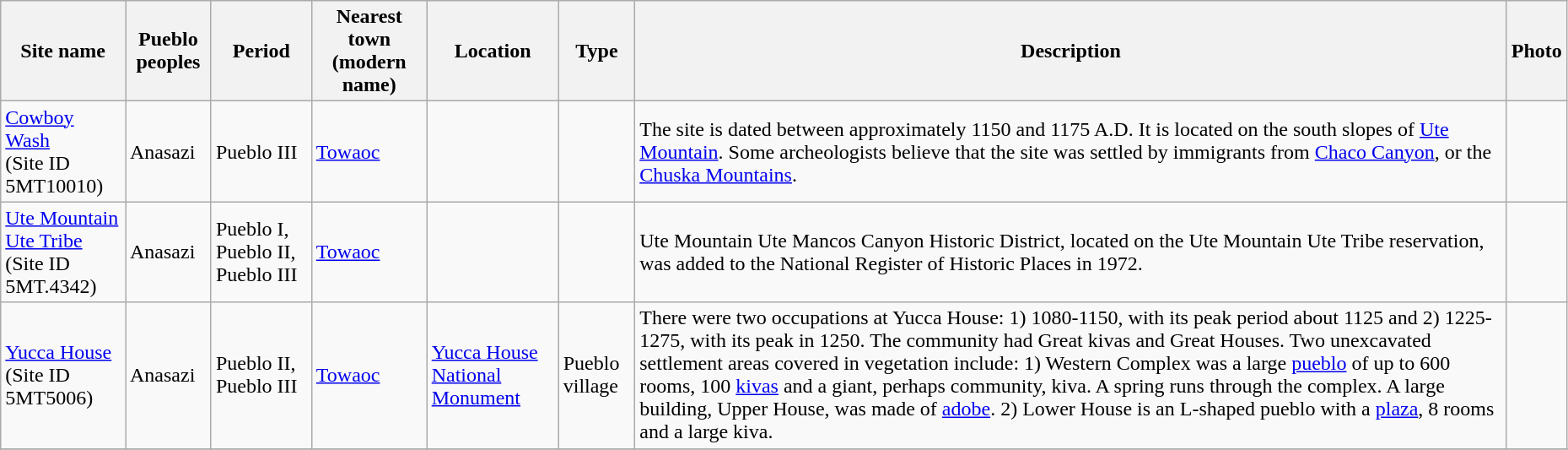<table class="wikitable sortable" style="width:98%">
<tr>
<th>Site name</th>
<th>Pueblo peoples</th>
<th>Period</th>
<th>Nearest town (modern name)</th>
<th>Location</th>
<th>Type</th>
<th>Description</th>
<th>Photo</th>
</tr>
<tr>
<td><a href='#'>Cowboy Wash</a><br>(Site ID 5MT10010)</td>
<td>Anasazi</td>
<td>Pueblo III</td>
<td><a href='#'>Towaoc</a></td>
<td></td>
<td></td>
<td>The site is dated between approximately 1150 and 1175 A.D.  It is located on the south slopes of <a href='#'>Ute Mountain</a>. Some archeologists believe that the site was settled by immigrants from <a href='#'>Chaco Canyon</a>, or the <a href='#'>Chuska Mountains</a>.</td>
<td></td>
</tr>
<tr>
<td><a href='#'>Ute Mountain Ute Tribe</a><br>(Site ID 5MT.4342)</td>
<td>Anasazi</td>
<td>Pueblo I, Pueblo II, Pueblo III</td>
<td><a href='#'>Towaoc</a></td>
<td></td>
<td></td>
<td>Ute Mountain Ute Mancos Canyon Historic District, located on the Ute Mountain Ute Tribe reservation, was added to the National Register of Historic Places in 1972.</td>
<td></td>
</tr>
<tr>
<td><a href='#'>Yucca House</a><br>(Site ID 5MT5006)</td>
<td>Anasazi</td>
<td>Pueblo II, Pueblo III</td>
<td><a href='#'>Towaoc</a></td>
<td><a href='#'>Yucca House National Monument</a></td>
<td>Pueblo village</td>
<td>There were two occupations at Yucca House: 1) 1080-1150, with its peak period about 1125 and 2) 1225-1275, with its peak in 1250.  The community had Great kivas and Great Houses. Two unexcavated settlement areas covered in vegetation include: 1) Western Complex was a large <a href='#'>pueblo</a> of up to 600 rooms, 100 <a href='#'>kivas</a> and a giant, perhaps community, kiva.  A spring runs through the complex. A large building, Upper House, was made of <a href='#'>adobe</a>. 2) Lower House is an L-shaped pueblo with a <a href='#'>plaza</a>, 8 rooms and a large kiva.</td>
<td></td>
</tr>
<tr>
</tr>
</table>
